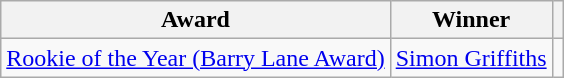<table class="wikitable">
<tr>
<th>Award</th>
<th>Winner</th>
<th></th>
</tr>
<tr>
<td><a href='#'>Rookie of the Year (Barry Lane Award)</a></td>
<td> <a href='#'>Simon Griffiths</a></td>
<td></td>
</tr>
</table>
